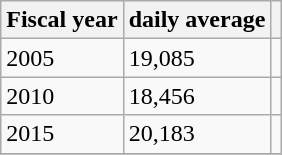<table class="wikitable">
<tr>
<th>Fiscal year</th>
<th>daily average</th>
<th></th>
</tr>
<tr>
<td>2005</td>
<td>19,085</td>
<td></td>
</tr>
<tr>
<td>2010</td>
<td>18,456</td>
<td></td>
</tr>
<tr>
<td>2015</td>
<td>20,183</td>
<td></td>
</tr>
<tr>
</tr>
</table>
